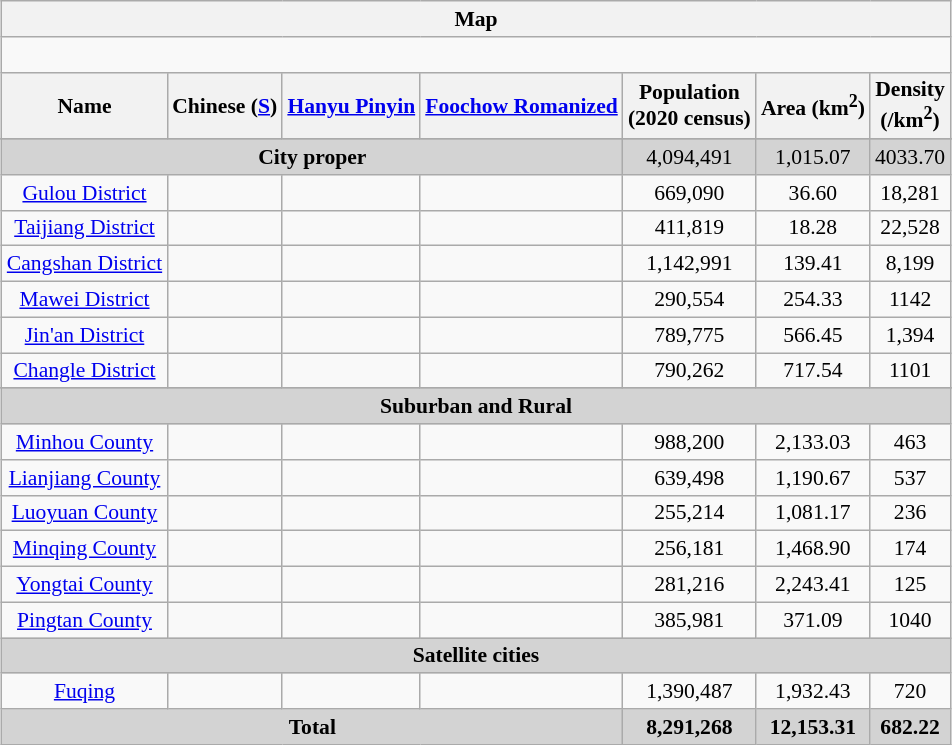<table class="wikitable"  style="font-size:90%; margin:auto; text-align:center">
<tr>
<th colspan="7">Map</th>
</tr>
<tr>
<td colspan="7"><div><br> 















</div></td>
</tr>
<tr>
<th>Name</th>
<th>Chinese (<a href='#'>S</a>)</th>
<th><a href='#'>Hanyu Pinyin</a></th>
<th><a href='#'>Foochow Romanized</a></th>
<th>Population<br>(2020 census)</th>
<th>Area (km<sup>2</sup>)</th>
<th>Density<br>(/km<sup>2</sup>)</th>
</tr>
<tr>
</tr>
<tr style="background:#d3d3d3;">
<td colspan="4" style="text-align:center;"><strong>City proper</strong></td>
<td>4,094,491</td>
<td>1,015.07</td>
<td>4033.70</td>
</tr>
<tr>
<td><a href='#'>Gulou District</a></td>
<td></td>
<td></td>
<td></td>
<td>669,090</td>
<td>36.60</td>
<td>18,281</td>
</tr>
<tr>
<td><a href='#'>Taijiang District</a></td>
<td></td>
<td></td>
<td></td>
<td>411,819</td>
<td>18.28</td>
<td>22,528</td>
</tr>
<tr>
<td><a href='#'>Cangshan District</a></td>
<td></td>
<td></td>
<td></td>
<td>1,142,991</td>
<td>139.41</td>
<td>8,199</td>
</tr>
<tr>
<td><a href='#'>Mawei District</a></td>
<td></td>
<td></td>
<td></td>
<td>290,554</td>
<td>254.33</td>
<td>1142</td>
</tr>
<tr>
<td><a href='#'>Jin'an District</a></td>
<td></td>
<td></td>
<td></td>
<td>789,775</td>
<td>566.45</td>
<td>1,394</td>
</tr>
<tr>
<td><a href='#'>Changle District</a></td>
<td></td>
<td></td>
<td></td>
<td>790,262</td>
<td>717.54</td>
<td>1101</td>
</tr>
<tr>
</tr>
<tr style="background:#d3d3d3;">
<td colspan="7" style="text-align:center; "><strong>Suburban and Rural</strong></td>
</tr>
<tr>
<td><a href='#'>Minhou County</a></td>
<td></td>
<td></td>
<td></td>
<td>988,200</td>
<td>2,133.03</td>
<td>463</td>
</tr>
<tr>
<td><a href='#'>Lianjiang County</a></td>
<td></td>
<td></td>
<td></td>
<td>639,498</td>
<td>1,190.67</td>
<td>537</td>
</tr>
<tr>
<td><a href='#'>Luoyuan County</a></td>
<td></td>
<td></td>
<td></td>
<td>255,214</td>
<td>1,081.17</td>
<td>236</td>
</tr>
<tr>
<td><a href='#'>Minqing County</a></td>
<td></td>
<td></td>
<td></td>
<td>256,181</td>
<td>1,468.90</td>
<td>174</td>
</tr>
<tr>
<td><a href='#'>Yongtai County</a></td>
<td></td>
<td></td>
<td></td>
<td>281,216</td>
<td>2,243.41</td>
<td>125</td>
</tr>
<tr>
<td><a href='#'>Pingtan County</a></td>
<td></td>
<td></td>
<td></td>
<td>385,981</td>
<td>371.09</td>
<td>1040</td>
</tr>
<tr style="background:#d3d3d3;">
<td colspan="7" style="text-align:center; "><strong>Satellite cities</strong></td>
</tr>
<tr>
<td><a href='#'>Fuqing</a></td>
<td></td>
<td></td>
<td></td>
<td>1,390,487</td>
<td>1,932.43</td>
<td>720</td>
</tr>
<tr style="background:#d3d3d3;">
<td colspan="4" style="text-align:center; "><strong>Total</strong></td>
<td><strong>8,291,268</strong></td>
<td><strong>12,153.31</strong></td>
<td><strong>682.22</strong></td>
</tr>
</table>
